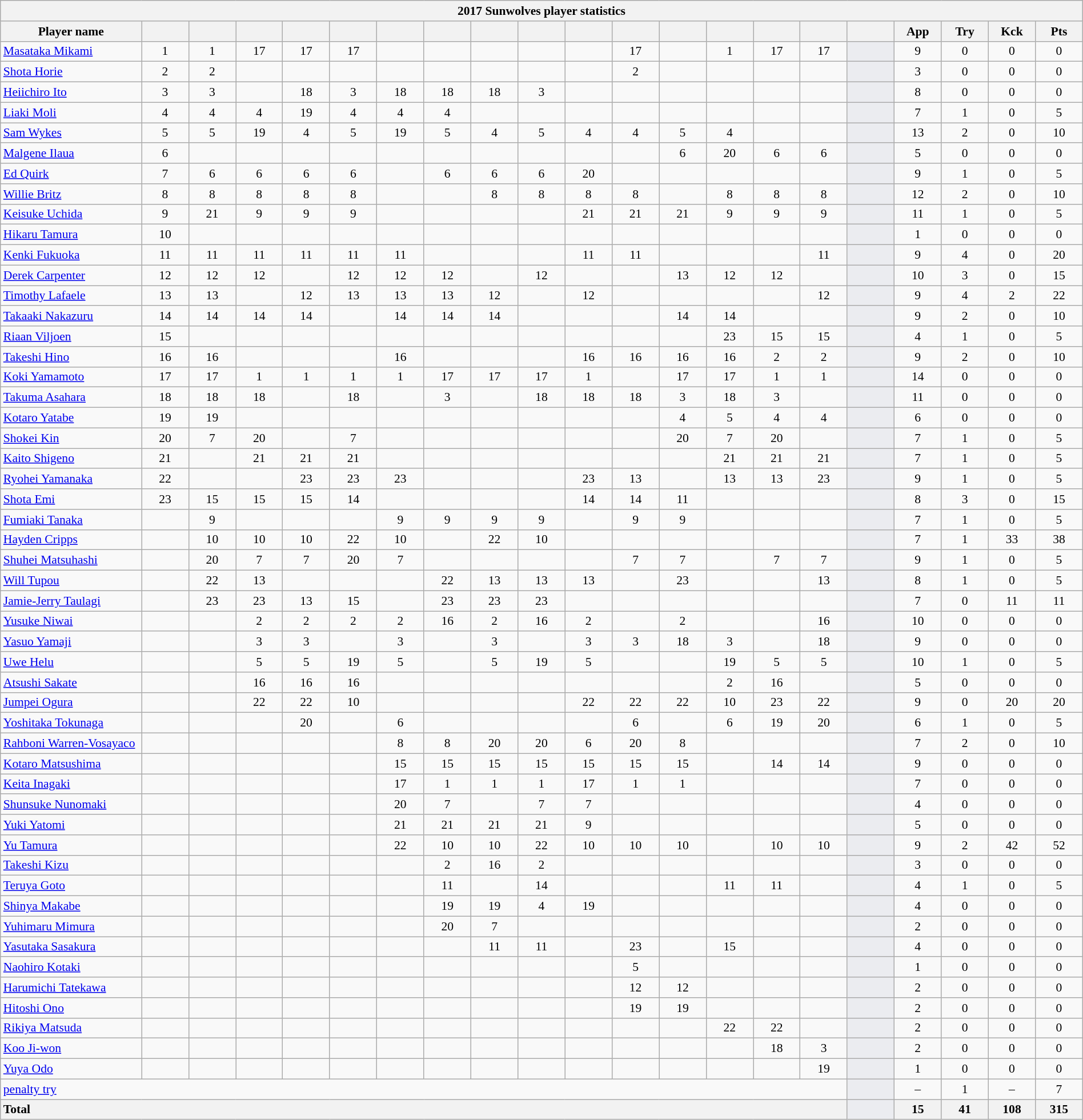<table class="wikitable sortable" style="text-align:center; font-size:90%; width:100%">
<tr>
<th colspan="100%">2017 Sunwolves player statistics</th>
</tr>
<tr>
<th style="width:12%;">Player name</th>
<th style="width:4%;"></th>
<th style="width:4%;"></th>
<th style="width:4%;"></th>
<th style="width:4%;"></th>
<th style="width:4%;"></th>
<th style="width:4%;"></th>
<th style="width:4%;"></th>
<th style="width:4%;"></th>
<th style="width:4%;"></th>
<th style="width:4%;"></th>
<th style="width:4%;"></th>
<th style="width:4%;"></th>
<th style="width:4%;"></th>
<th style="width:4%;"></th>
<th style="width:4%;"></th>
<th style="width:4%;"></th>
<th style="width:4%;">App</th>
<th style="width:4%;">Try</th>
<th style="width:4%;">Kck</th>
<th style="width:4%;">Pts</th>
</tr>
<tr>
<td style="text-align:left;"><a href='#'>Masataka Mikami</a></td>
<td>1</td>
<td>1</td>
<td>17 </td>
<td>17 </td>
<td>17 </td>
<td></td>
<td></td>
<td></td>
<td></td>
<td></td>
<td>17 </td>
<td></td>
<td>1</td>
<td>17 </td>
<td>17 </td>
<td style="background:#EBECF0;"></td>
<td>9</td>
<td>0</td>
<td>0</td>
<td>0</td>
</tr>
<tr>
<td style="text-align:left;"><a href='#'>Shota Horie</a></td>
<td>2</td>
<td>2</td>
<td></td>
<td></td>
<td></td>
<td></td>
<td></td>
<td></td>
<td></td>
<td></td>
<td>2</td>
<td></td>
<td></td>
<td></td>
<td></td>
<td style="background:#EBECF0;"></td>
<td>3</td>
<td>0</td>
<td>0</td>
<td>0</td>
</tr>
<tr>
<td style="text-align:left;"><a href='#'>Heiichiro Ito</a></td>
<td>3</td>
<td>3</td>
<td></td>
<td>18 </td>
<td>3</td>
<td>18 </td>
<td>18 </td>
<td>18 </td>
<td>3</td>
<td></td>
<td></td>
<td></td>
<td></td>
<td></td>
<td></td>
<td style="background:#EBECF0;"></td>
<td>8</td>
<td>0</td>
<td>0</td>
<td>0</td>
</tr>
<tr>
<td style="text-align:left;"><a href='#'>Liaki Moli</a></td>
<td>4</td>
<td>4</td>
<td>4</td>
<td>19 </td>
<td>4</td>
<td>4</td>
<td>4</td>
<td></td>
<td></td>
<td></td>
<td></td>
<td></td>
<td></td>
<td></td>
<td></td>
<td style="background:#EBECF0;"></td>
<td>7</td>
<td>1</td>
<td>0</td>
<td>5</td>
</tr>
<tr>
<td style="text-align:left;"><a href='#'>Sam Wykes</a></td>
<td>5</td>
<td>5</td>
<td>19 </td>
<td>4</td>
<td>5</td>
<td>19 </td>
<td>5</td>
<td>4</td>
<td>5</td>
<td>4</td>
<td>4</td>
<td>5</td>
<td>4</td>
<td></td>
<td></td>
<td style="background:#EBECF0;"></td>
<td>13</td>
<td>2</td>
<td>0</td>
<td>10</td>
</tr>
<tr>
<td style="text-align:left;"><a href='#'>Malgene Ilaua</a></td>
<td>6</td>
<td></td>
<td></td>
<td></td>
<td></td>
<td></td>
<td></td>
<td></td>
<td></td>
<td></td>
<td></td>
<td>6</td>
<td>20 </td>
<td>6</td>
<td>6</td>
<td style="background:#EBECF0;"></td>
<td>5</td>
<td>0</td>
<td>0</td>
<td>0</td>
</tr>
<tr>
<td style="text-align:left;"><a href='#'>Ed Quirk</a></td>
<td>7</td>
<td>6</td>
<td>6</td>
<td>6</td>
<td>6</td>
<td></td>
<td>6</td>
<td>6</td>
<td>6</td>
<td>20 </td>
<td></td>
<td></td>
<td></td>
<td></td>
<td></td>
<td style="background:#EBECF0;"></td>
<td>9</td>
<td>1</td>
<td>0</td>
<td>5</td>
</tr>
<tr>
<td style="text-align:left;"><a href='#'>Willie Britz</a></td>
<td>8</td>
<td>8</td>
<td>8</td>
<td>8</td>
<td>8</td>
<td></td>
<td></td>
<td>8</td>
<td>8</td>
<td>8</td>
<td>8</td>
<td></td>
<td>8</td>
<td>8</td>
<td>8</td>
<td style="background:#EBECF0;"></td>
<td>12</td>
<td>2</td>
<td>0</td>
<td>10</td>
</tr>
<tr>
<td style="text-align:left;"><a href='#'>Keisuke Uchida</a></td>
<td>9</td>
<td>21 </td>
<td>9</td>
<td>9</td>
<td>9</td>
<td></td>
<td></td>
<td></td>
<td></td>
<td>21 </td>
<td>21 </td>
<td>21 </td>
<td>9</td>
<td>9</td>
<td>9</td>
<td style="background:#EBECF0;"></td>
<td>11</td>
<td>1</td>
<td>0</td>
<td>5</td>
</tr>
<tr>
<td style="text-align:left;"><a href='#'>Hikaru Tamura</a></td>
<td>10</td>
<td></td>
<td></td>
<td></td>
<td></td>
<td></td>
<td></td>
<td></td>
<td></td>
<td></td>
<td></td>
<td></td>
<td></td>
<td></td>
<td></td>
<td style="background:#EBECF0;"></td>
<td>1</td>
<td>0</td>
<td>0</td>
<td>0</td>
</tr>
<tr>
<td style="text-align:left;"><a href='#'>Kenki Fukuoka</a></td>
<td>11</td>
<td>11</td>
<td>11</td>
<td>11</td>
<td>11</td>
<td>11</td>
<td></td>
<td></td>
<td></td>
<td>11</td>
<td>11</td>
<td></td>
<td></td>
<td></td>
<td>11</td>
<td style="background:#EBECF0;"></td>
<td>9</td>
<td>4</td>
<td>0</td>
<td>20</td>
</tr>
<tr>
<td style="text-align:left;"><a href='#'>Derek Carpenter</a></td>
<td>12</td>
<td>12</td>
<td>12</td>
<td></td>
<td>12</td>
<td>12</td>
<td>12</td>
<td></td>
<td>12</td>
<td></td>
<td></td>
<td>13</td>
<td>12</td>
<td>12</td>
<td></td>
<td style="background:#EBECF0;"></td>
<td>10</td>
<td>3</td>
<td>0</td>
<td>15</td>
</tr>
<tr>
<td style="text-align:left;"><a href='#'>Timothy Lafaele</a></td>
<td>13</td>
<td>13</td>
<td></td>
<td>12</td>
<td>13</td>
<td>13</td>
<td>13</td>
<td>12</td>
<td></td>
<td>12</td>
<td></td>
<td></td>
<td></td>
<td></td>
<td>12</td>
<td style="background:#EBECF0;"></td>
<td>9</td>
<td>4</td>
<td>2</td>
<td>22</td>
</tr>
<tr>
<td style="text-align:left;"><a href='#'>Takaaki Nakazuru</a></td>
<td>14</td>
<td>14</td>
<td>14</td>
<td>14</td>
<td></td>
<td>14</td>
<td>14</td>
<td>14</td>
<td></td>
<td></td>
<td></td>
<td>14</td>
<td>14</td>
<td></td>
<td></td>
<td style="background:#EBECF0;"></td>
<td>9</td>
<td>2</td>
<td>0</td>
<td>10</td>
</tr>
<tr>
<td style="text-align:left;"><a href='#'>Riaan Viljoen</a></td>
<td>15</td>
<td></td>
<td></td>
<td></td>
<td></td>
<td></td>
<td></td>
<td></td>
<td></td>
<td></td>
<td></td>
<td></td>
<td>23 </td>
<td>15</td>
<td>15</td>
<td style="background:#EBECF0;"></td>
<td>4</td>
<td>1</td>
<td>0</td>
<td>5</td>
</tr>
<tr>
<td style="text-align:left;"><a href='#'>Takeshi Hino</a></td>
<td>16 </td>
<td>16 </td>
<td></td>
<td></td>
<td></td>
<td>16 </td>
<td></td>
<td></td>
<td></td>
<td>16 </td>
<td>16 </td>
<td>16 </td>
<td>16 </td>
<td>2</td>
<td>2</td>
<td style="background:#EBECF0;"></td>
<td>9</td>
<td>2</td>
<td>0</td>
<td>10</td>
</tr>
<tr>
<td style="text-align:left;"><a href='#'>Koki Yamamoto</a></td>
<td>17 </td>
<td>17 </td>
<td>1</td>
<td>1</td>
<td>1</td>
<td>1</td>
<td>17 </td>
<td>17 </td>
<td>17 </td>
<td>1</td>
<td></td>
<td>17 </td>
<td>17 </td>
<td>1</td>
<td>1</td>
<td style="background:#EBECF0;"></td>
<td>14</td>
<td>0</td>
<td>0</td>
<td>0</td>
</tr>
<tr>
<td style="text-align:left;"><a href='#'>Takuma Asahara</a></td>
<td>18 </td>
<td>18 </td>
<td>18 </td>
<td></td>
<td>18 </td>
<td></td>
<td>3</td>
<td></td>
<td>18 </td>
<td>18 </td>
<td>18 </td>
<td>3</td>
<td>18 </td>
<td>3</td>
<td></td>
<td style="background:#EBECF0;"></td>
<td>11</td>
<td>0</td>
<td>0</td>
<td>0</td>
</tr>
<tr>
<td style="text-align:left;"><a href='#'>Kotaro Yatabe</a></td>
<td>19 </td>
<td>19 </td>
<td></td>
<td></td>
<td></td>
<td></td>
<td></td>
<td></td>
<td></td>
<td></td>
<td></td>
<td>4</td>
<td>5</td>
<td>4</td>
<td>4</td>
<td style="background:#EBECF0;"></td>
<td>6</td>
<td>0</td>
<td>0</td>
<td>0</td>
</tr>
<tr>
<td style="text-align:left;"><a href='#'>Shokei Kin</a></td>
<td>20 </td>
<td>7</td>
<td>20 </td>
<td></td>
<td>7</td>
<td></td>
<td></td>
<td></td>
<td></td>
<td></td>
<td></td>
<td>20 </td>
<td>7</td>
<td>20 </td>
<td></td>
<td style="background:#EBECF0;"></td>
<td>7</td>
<td>1</td>
<td>0</td>
<td>5</td>
</tr>
<tr>
<td style="text-align:left;"><a href='#'>Kaito Shigeno</a></td>
<td>21 </td>
<td></td>
<td>21 </td>
<td>21 </td>
<td>21 </td>
<td></td>
<td></td>
<td></td>
<td></td>
<td></td>
<td></td>
<td></td>
<td>21 </td>
<td>21 </td>
<td>21 </td>
<td style="background:#EBECF0;"></td>
<td>7</td>
<td>1</td>
<td>0</td>
<td>5</td>
</tr>
<tr>
<td style="text-align:left;"><a href='#'>Ryohei Yamanaka</a></td>
<td>22 </td>
<td></td>
<td></td>
<td>23 </td>
<td>23 </td>
<td>23 </td>
<td></td>
<td></td>
<td></td>
<td>23 </td>
<td>13</td>
<td></td>
<td>13</td>
<td>13</td>
<td>23 </td>
<td style="background:#EBECF0;"></td>
<td>9</td>
<td>1</td>
<td>0</td>
<td>5</td>
</tr>
<tr>
<td style="text-align:left;"><a href='#'>Shota Emi</a></td>
<td>23 </td>
<td>15</td>
<td>15</td>
<td>15</td>
<td>14</td>
<td></td>
<td></td>
<td></td>
<td></td>
<td>14</td>
<td>14</td>
<td>11</td>
<td></td>
<td></td>
<td></td>
<td style="background:#EBECF0;"></td>
<td>8</td>
<td>3</td>
<td>0</td>
<td>15</td>
</tr>
<tr>
<td style="text-align:left;"><a href='#'>Fumiaki Tanaka</a></td>
<td></td>
<td>9</td>
<td></td>
<td></td>
<td></td>
<td>9</td>
<td>9</td>
<td>9</td>
<td>9</td>
<td></td>
<td>9</td>
<td>9</td>
<td></td>
<td></td>
<td></td>
<td style="background:#EBECF0;"></td>
<td>7</td>
<td>1</td>
<td>0</td>
<td>5</td>
</tr>
<tr>
<td style="text-align:left;"><a href='#'>Hayden Cripps</a></td>
<td></td>
<td>10</td>
<td>10</td>
<td>10</td>
<td>22 </td>
<td>10</td>
<td></td>
<td>22 </td>
<td>10</td>
<td></td>
<td></td>
<td></td>
<td></td>
<td></td>
<td></td>
<td style="background:#EBECF0;"></td>
<td>7</td>
<td>1</td>
<td>33</td>
<td>38</td>
</tr>
<tr>
<td style="text-align:left;"><a href='#'>Shuhei Matsuhashi</a></td>
<td></td>
<td>20 </td>
<td>7</td>
<td>7</td>
<td>20 </td>
<td>7</td>
<td></td>
<td></td>
<td></td>
<td></td>
<td>7</td>
<td>7</td>
<td></td>
<td>7</td>
<td>7</td>
<td style="background:#EBECF0;"></td>
<td>9</td>
<td>1</td>
<td>0</td>
<td>5</td>
</tr>
<tr>
<td style="text-align:left;"><a href='#'>Will Tupou</a></td>
<td></td>
<td>22 </td>
<td>13</td>
<td></td>
<td></td>
<td></td>
<td>22 </td>
<td>13</td>
<td>13</td>
<td>13</td>
<td></td>
<td>23 </td>
<td></td>
<td></td>
<td>13</td>
<td style="background:#EBECF0;"></td>
<td>8</td>
<td>1</td>
<td>0</td>
<td>5</td>
</tr>
<tr>
<td style="text-align:left;"><a href='#'>Jamie-Jerry Taulagi</a></td>
<td></td>
<td>23 </td>
<td>23 </td>
<td>13</td>
<td>15</td>
<td></td>
<td>23 </td>
<td>23 </td>
<td>23 </td>
<td></td>
<td></td>
<td></td>
<td></td>
<td></td>
<td></td>
<td style="background:#EBECF0;"></td>
<td>7</td>
<td>0</td>
<td>11</td>
<td>11</td>
</tr>
<tr>
<td style="text-align:left;"><a href='#'>Yusuke Niwai</a></td>
<td></td>
<td></td>
<td>2</td>
<td>2</td>
<td>2</td>
<td>2</td>
<td>16 </td>
<td>2</td>
<td>16 </td>
<td>2</td>
<td></td>
<td>2</td>
<td></td>
<td></td>
<td>16 </td>
<td style="background:#EBECF0;"></td>
<td>10</td>
<td>0</td>
<td>0</td>
<td>0</td>
</tr>
<tr>
<td style="text-align:left;"><a href='#'>Yasuo Yamaji</a></td>
<td></td>
<td></td>
<td>3</td>
<td>3</td>
<td></td>
<td>3</td>
<td></td>
<td>3</td>
<td></td>
<td>3</td>
<td>3</td>
<td>18 </td>
<td>3</td>
<td></td>
<td>18 </td>
<td style="background:#EBECF0;"></td>
<td>9</td>
<td>0</td>
<td>0</td>
<td>0</td>
</tr>
<tr>
<td style="text-align:left;"><a href='#'>Uwe Helu</a></td>
<td></td>
<td></td>
<td>5</td>
<td>5</td>
<td>19 </td>
<td>5</td>
<td></td>
<td>5</td>
<td>19 </td>
<td>5</td>
<td></td>
<td></td>
<td>19 </td>
<td>5</td>
<td>5</td>
<td style="background:#EBECF0;"></td>
<td>10</td>
<td>1</td>
<td>0</td>
<td>5</td>
</tr>
<tr>
<td style="text-align:left;"><a href='#'>Atsushi Sakate</a></td>
<td></td>
<td></td>
<td>16 </td>
<td>16 </td>
<td>16 </td>
<td></td>
<td></td>
<td></td>
<td></td>
<td></td>
<td></td>
<td></td>
<td>2</td>
<td>16 </td>
<td></td>
<td style="background:#EBECF0;"></td>
<td>5</td>
<td>0</td>
<td>0</td>
<td>0</td>
</tr>
<tr>
<td style="text-align:left;"><a href='#'>Jumpei Ogura</a></td>
<td></td>
<td></td>
<td>22 </td>
<td>22 </td>
<td>10</td>
<td></td>
<td></td>
<td></td>
<td></td>
<td>22 </td>
<td>22 </td>
<td>22 </td>
<td>10</td>
<td>23 </td>
<td>22 </td>
<td style="background:#EBECF0;"></td>
<td>9</td>
<td>0</td>
<td>20</td>
<td>20</td>
</tr>
<tr>
<td style="text-align:left;"><a href='#'>Yoshitaka Tokunaga</a></td>
<td></td>
<td></td>
<td></td>
<td>20 </td>
<td></td>
<td>6</td>
<td></td>
<td></td>
<td></td>
<td></td>
<td>6</td>
<td></td>
<td>6</td>
<td>19 </td>
<td>20 </td>
<td style="background:#EBECF0;"></td>
<td>6</td>
<td>1</td>
<td>0</td>
<td>5</td>
</tr>
<tr>
<td style="text-align:left;"><a href='#'>Rahboni Warren-Vosayaco</a></td>
<td></td>
<td></td>
<td></td>
<td></td>
<td></td>
<td>8</td>
<td>8</td>
<td>20 </td>
<td>20 </td>
<td>6</td>
<td>20 </td>
<td>8</td>
<td></td>
<td></td>
<td></td>
<td style="background:#EBECF0;"></td>
<td>7</td>
<td>2</td>
<td>0</td>
<td>10</td>
</tr>
<tr>
<td style="text-align:left;"><a href='#'>Kotaro Matsushima</a></td>
<td></td>
<td></td>
<td></td>
<td></td>
<td></td>
<td>15</td>
<td>15</td>
<td>15</td>
<td>15</td>
<td>15</td>
<td>15</td>
<td>15</td>
<td></td>
<td>14</td>
<td>14</td>
<td style="background:#EBECF0;"></td>
<td>9</td>
<td>0</td>
<td>0</td>
<td>0</td>
</tr>
<tr>
<td style="text-align:left;"><a href='#'>Keita Inagaki</a></td>
<td></td>
<td></td>
<td></td>
<td></td>
<td></td>
<td>17 </td>
<td>1</td>
<td>1</td>
<td>1</td>
<td>17 </td>
<td>1</td>
<td>1</td>
<td></td>
<td></td>
<td></td>
<td style="background:#EBECF0;"></td>
<td>7</td>
<td>0</td>
<td>0</td>
<td>0</td>
</tr>
<tr>
<td style="text-align:left;"><a href='#'>Shunsuke Nunomaki</a></td>
<td></td>
<td></td>
<td></td>
<td></td>
<td></td>
<td>20 </td>
<td>7</td>
<td></td>
<td>7</td>
<td>7</td>
<td></td>
<td></td>
<td></td>
<td></td>
<td></td>
<td style="background:#EBECF0;"></td>
<td>4</td>
<td>0</td>
<td>0</td>
<td>0</td>
</tr>
<tr>
<td style="text-align:left;"><a href='#'>Yuki Yatomi</a></td>
<td></td>
<td></td>
<td></td>
<td></td>
<td></td>
<td>21 </td>
<td>21 </td>
<td>21 </td>
<td>21 </td>
<td>9</td>
<td></td>
<td></td>
<td></td>
<td></td>
<td></td>
<td style="background:#EBECF0;"></td>
<td>5</td>
<td>0</td>
<td>0</td>
<td>0</td>
</tr>
<tr>
<td style="text-align:left;"><a href='#'>Yu Tamura</a></td>
<td></td>
<td></td>
<td></td>
<td></td>
<td></td>
<td>22 </td>
<td>10</td>
<td>10</td>
<td>22 </td>
<td>10</td>
<td>10</td>
<td>10</td>
<td></td>
<td>10</td>
<td>10</td>
<td style="background:#EBECF0;"></td>
<td>9</td>
<td>2</td>
<td>42</td>
<td>52</td>
</tr>
<tr>
<td style="text-align:left;"><a href='#'>Takeshi Kizu</a></td>
<td></td>
<td></td>
<td></td>
<td></td>
<td></td>
<td></td>
<td>2</td>
<td>16 </td>
<td>2</td>
<td></td>
<td></td>
<td></td>
<td></td>
<td></td>
<td></td>
<td style="background:#EBECF0;"></td>
<td>3</td>
<td>0</td>
<td>0</td>
<td>0</td>
</tr>
<tr>
<td style="text-align:left;"><a href='#'>Teruya Goto</a></td>
<td></td>
<td></td>
<td></td>
<td></td>
<td></td>
<td></td>
<td>11</td>
<td></td>
<td>14</td>
<td></td>
<td></td>
<td></td>
<td>11</td>
<td>11</td>
<td></td>
<td style="background:#EBECF0;"></td>
<td>4</td>
<td>1</td>
<td>0</td>
<td>5</td>
</tr>
<tr>
<td style="text-align:left;"><a href='#'>Shinya Makabe</a></td>
<td></td>
<td></td>
<td></td>
<td></td>
<td></td>
<td></td>
<td>19 </td>
<td>19 </td>
<td>4</td>
<td>19 </td>
<td></td>
<td></td>
<td></td>
<td></td>
<td></td>
<td style="background:#EBECF0;"></td>
<td>4</td>
<td>0</td>
<td>0</td>
<td>0</td>
</tr>
<tr>
<td style="text-align:left;"><a href='#'>Yuhimaru Mimura</a></td>
<td></td>
<td></td>
<td></td>
<td></td>
<td></td>
<td></td>
<td>20 </td>
<td>7</td>
<td></td>
<td></td>
<td></td>
<td></td>
<td></td>
<td></td>
<td></td>
<td style="background:#EBECF0;"></td>
<td>2</td>
<td>0</td>
<td>0</td>
<td>0</td>
</tr>
<tr>
<td style="text-align:left;"><a href='#'>Yasutaka Sasakura</a></td>
<td></td>
<td></td>
<td></td>
<td></td>
<td></td>
<td></td>
<td></td>
<td>11</td>
<td>11</td>
<td></td>
<td>23 </td>
<td></td>
<td>15</td>
<td></td>
<td></td>
<td style="background:#EBECF0;"></td>
<td>4</td>
<td>0</td>
<td>0</td>
<td>0</td>
</tr>
<tr>
<td style="text-align:left;"><a href='#'>Naohiro Kotaki</a></td>
<td></td>
<td></td>
<td></td>
<td></td>
<td></td>
<td></td>
<td></td>
<td></td>
<td></td>
<td></td>
<td>5</td>
<td></td>
<td></td>
<td></td>
<td></td>
<td style="background:#EBECF0;"></td>
<td>1</td>
<td>0</td>
<td>0</td>
<td>0</td>
</tr>
<tr>
<td style="text-align:left;"><a href='#'>Harumichi Tatekawa</a></td>
<td></td>
<td></td>
<td></td>
<td></td>
<td></td>
<td></td>
<td></td>
<td></td>
<td></td>
<td></td>
<td>12</td>
<td>12</td>
<td></td>
<td></td>
<td></td>
<td style="background:#EBECF0;"></td>
<td>2</td>
<td>0</td>
<td>0</td>
<td>0</td>
</tr>
<tr>
<td style="text-align:left;"><a href='#'>Hitoshi Ono</a></td>
<td></td>
<td></td>
<td></td>
<td></td>
<td></td>
<td></td>
<td></td>
<td></td>
<td></td>
<td></td>
<td>19 </td>
<td>19 </td>
<td></td>
<td></td>
<td></td>
<td style="background:#EBECF0;"></td>
<td>2</td>
<td>0</td>
<td>0</td>
<td>0</td>
</tr>
<tr>
<td style="text-align:left;"><a href='#'>Rikiya Matsuda</a></td>
<td></td>
<td></td>
<td></td>
<td></td>
<td></td>
<td></td>
<td></td>
<td></td>
<td></td>
<td></td>
<td></td>
<td></td>
<td>22 </td>
<td>22 </td>
<td></td>
<td style="background:#EBECF0;"></td>
<td>2</td>
<td>0</td>
<td>0</td>
<td>0</td>
</tr>
<tr>
<td style="text-align:left;"><a href='#'>Koo Ji-won</a></td>
<td></td>
<td></td>
<td></td>
<td></td>
<td></td>
<td></td>
<td></td>
<td></td>
<td></td>
<td></td>
<td></td>
<td></td>
<td></td>
<td>18 </td>
<td>3</td>
<td style="background:#EBECF0;"></td>
<td>2</td>
<td>0</td>
<td>0</td>
<td>0</td>
</tr>
<tr>
<td style="text-align:left;"><a href='#'>Yuya Odo</a></td>
<td></td>
<td></td>
<td></td>
<td></td>
<td></td>
<td></td>
<td></td>
<td></td>
<td></td>
<td></td>
<td></td>
<td></td>
<td></td>
<td></td>
<td>19 </td>
<td style="background:#EBECF0;"></td>
<td>1</td>
<td>0</td>
<td>0</td>
<td>0</td>
</tr>
<tr>
<td colspan="16" style="text-align:left;"><a href='#'>penalty try</a></td>
<td style="background:#EBECF0;"></td>
<td>–</td>
<td>1</td>
<td>–</td>
<td>7</td>
</tr>
<tr>
<th colspan="16" style="text-align:left;">Total</th>
<th style="background:#EBECF0;"></th>
<th>15</th>
<th>41</th>
<th>108</th>
<th>315</th>
</tr>
</table>
